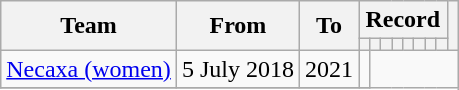<table class="wikitable" style="text-align: center">
<tr>
<th rowspan="2">Team</th>
<th rowspan="2">From</th>
<th rowspan="2">To</th>
<th colspan="8">Record</th>
<th rowspan=2></th>
</tr>
<tr>
<th></th>
<th></th>
<th></th>
<th></th>
<th></th>
<th></th>
<th></th>
<th></th>
</tr>
<tr>
<td align=left><a href='#'>Necaxa (women)</a></td>
<td align=left>5 July 2018</td>
<td align=left>2021<br></td>
<td></td>
</tr>
<tr>
</tr>
</table>
